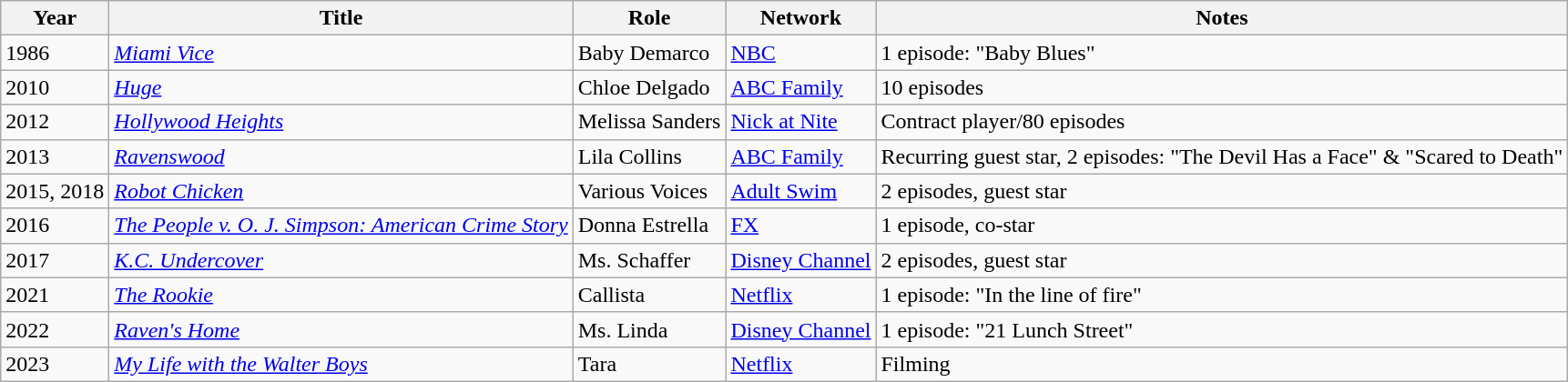<table class="wikitable sortable">
<tr>
<th>Year</th>
<th>Title</th>
<th class="unsortable">Role</th>
<th class="unsortable">Network</th>
<th class="unsortable">Notes</th>
</tr>
<tr>
<td>1986</td>
<td><em><a href='#'>Miami Vice</a></em></td>
<td>Baby Demarco</td>
<td><a href='#'>NBC</a></td>
<td>1 episode: "Baby Blues"</td>
</tr>
<tr>
<td>2010</td>
<td><em><a href='#'>Huge</a></em></td>
<td>Chloe Delgado</td>
<td><a href='#'>ABC Family</a></td>
<td>10 episodes</td>
</tr>
<tr>
<td>2012</td>
<td><em><a href='#'>Hollywood Heights</a></em></td>
<td>Melissa Sanders</td>
<td><a href='#'>Nick at Nite</a></td>
<td>Contract player/80 episodes</td>
</tr>
<tr>
<td>2013</td>
<td><em><a href='#'>Ravenswood</a></em></td>
<td>Lila Collins</td>
<td><a href='#'>ABC Family</a></td>
<td>Recurring guest star, 2 episodes: "The Devil Has a Face" & "Scared to Death"</td>
</tr>
<tr>
<td>2015, 2018</td>
<td><em><a href='#'>Robot Chicken</a></em></td>
<td>Various Voices</td>
<td><a href='#'>Adult Swim</a></td>
<td>2 episodes, guest star</td>
</tr>
<tr>
<td>2016</td>
<td><em><a href='#'>The People v. O. J. Simpson: American Crime Story</a></em></td>
<td>Donna Estrella</td>
<td><a href='#'>FX</a></td>
<td>1 episode, co-star</td>
</tr>
<tr>
<td>2017</td>
<td><em><a href='#'>K.C. Undercover</a></em></td>
<td>Ms. Schaffer</td>
<td><a href='#'>Disney Channel</a></td>
<td>2 episodes, guest star</td>
</tr>
<tr>
<td>2021</td>
<td><em><a href='#'>The Rookie</a></em></td>
<td>Callista</td>
<td><a href='#'>Netflix</a></td>
<td>1 episode: "In the line of fire"</td>
</tr>
<tr>
<td>2022</td>
<td><em><a href='#'>Raven's Home</a></em></td>
<td>Ms. Linda</td>
<td><a href='#'>Disney Channel</a></td>
<td>1 episode: "21 Lunch Street"</td>
</tr>
<tr>
<td>2023</td>
<td><em><a href='#'>My Life with the Walter Boys</a></em></td>
<td>Tara</td>
<td><a href='#'>Netflix</a></td>
<td>Filming</td>
</tr>
</table>
